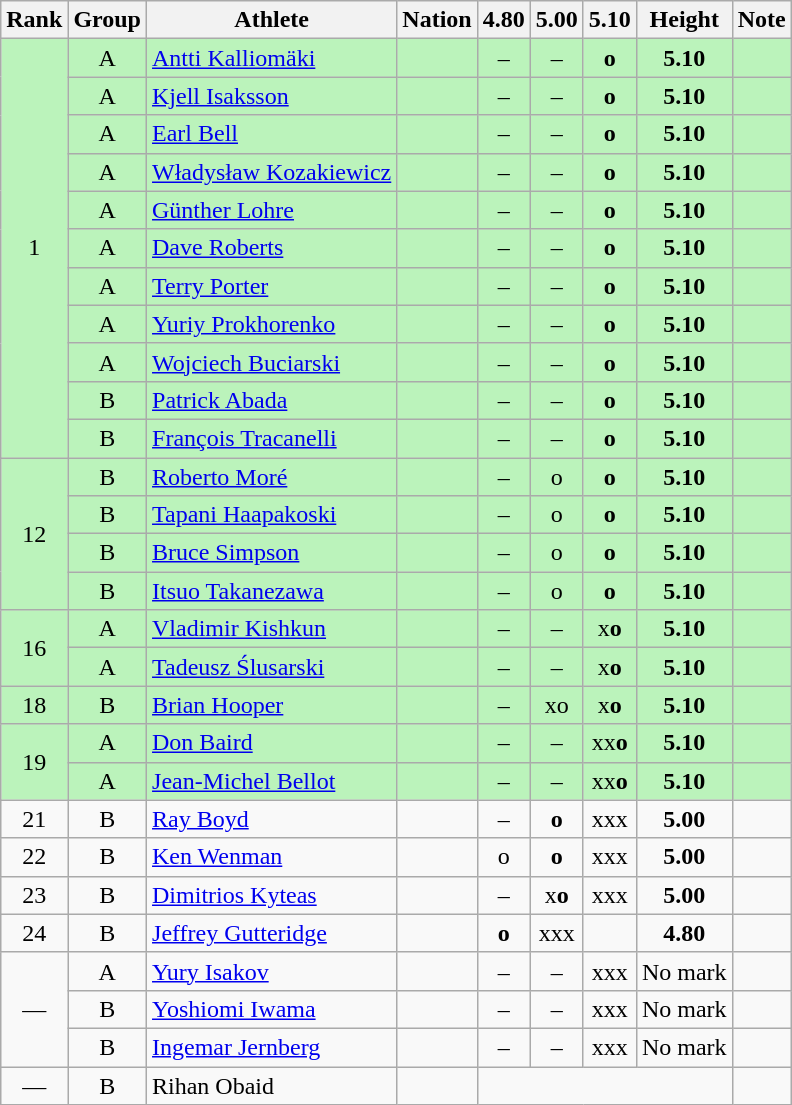<table class="wikitable sortable" style="text-align:center">
<tr>
<th>Rank</th>
<th>Group</th>
<th>Athlete</th>
<th>Nation</th>
<th>4.80</th>
<th>5.00</th>
<th>5.10</th>
<th>Height</th>
<th>Note</th>
</tr>
<tr bgcolor=bbf3bb>
<td rowspan=11>1</td>
<td>A</td>
<td align=left><a href='#'>Antti Kalliomäki</a></td>
<td align="left"></td>
<td>–</td>
<td>–</td>
<td><strong>o</strong></td>
<td><strong>5.10</strong></td>
<td></td>
</tr>
<tr bgcolor=bbf3bb>
<td>A</td>
<td align=left><a href='#'>Kjell Isaksson</a></td>
<td align="left"></td>
<td>–</td>
<td>–</td>
<td><strong>o</strong></td>
<td><strong>5.10</strong></td>
<td></td>
</tr>
<tr bgcolor=bbf3bb>
<td>A</td>
<td align=left><a href='#'>Earl Bell</a></td>
<td align="left"></td>
<td>–</td>
<td>–</td>
<td><strong>o</strong></td>
<td><strong>5.10</strong></td>
<td></td>
</tr>
<tr bgcolor=bbf3bb>
<td>A</td>
<td align=left><a href='#'>Władysław Kozakiewicz</a></td>
<td align="left"></td>
<td>–</td>
<td>–</td>
<td><strong>o</strong></td>
<td><strong>5.10</strong></td>
<td></td>
</tr>
<tr bgcolor=bbf3bb>
<td>A</td>
<td align=left><a href='#'>Günther Lohre</a></td>
<td align="left"></td>
<td>–</td>
<td>–</td>
<td><strong>o</strong></td>
<td><strong>5.10</strong></td>
<td></td>
</tr>
<tr bgcolor=bbf3bb>
<td>A</td>
<td align=left><a href='#'>Dave Roberts</a></td>
<td align="left"></td>
<td>–</td>
<td>–</td>
<td><strong>o</strong></td>
<td><strong>5.10</strong></td>
<td></td>
</tr>
<tr bgcolor=bbf3bb>
<td>A</td>
<td align=left><a href='#'>Terry Porter</a></td>
<td align="left"></td>
<td>–</td>
<td>–</td>
<td><strong>o</strong></td>
<td><strong>5.10</strong></td>
<td></td>
</tr>
<tr bgcolor=bbf3bb>
<td>A</td>
<td align=left><a href='#'>Yuriy Prokhorenko</a></td>
<td align="left"></td>
<td>–</td>
<td>–</td>
<td><strong>o</strong></td>
<td><strong>5.10</strong></td>
<td></td>
</tr>
<tr bgcolor=bbf3bb>
<td>A</td>
<td align=left><a href='#'>Wojciech Buciarski</a></td>
<td align="left"></td>
<td>–</td>
<td>–</td>
<td><strong>o</strong></td>
<td><strong>5.10</strong></td>
<td></td>
</tr>
<tr bgcolor=bbf3bb>
<td>B</td>
<td align=left><a href='#'>Patrick Abada</a></td>
<td align="left"></td>
<td>–</td>
<td>–</td>
<td><strong>o</strong></td>
<td><strong>5.10</strong></td>
<td></td>
</tr>
<tr bgcolor=bbf3bb>
<td>B</td>
<td align=left><a href='#'>François Tracanelli</a></td>
<td align="left"></td>
<td>–</td>
<td>–</td>
<td><strong>o</strong></td>
<td><strong>5.10</strong></td>
<td></td>
</tr>
<tr bgcolor=bbf3bb>
<td rowspan=4>12</td>
<td>B</td>
<td align=left><a href='#'>Roberto Moré</a></td>
<td align="left"></td>
<td>–</td>
<td>o</td>
<td><strong>o</strong></td>
<td><strong>5.10</strong></td>
<td></td>
</tr>
<tr bgcolor=bbf3bb>
<td>B</td>
<td align=left><a href='#'>Tapani Haapakoski</a></td>
<td align="left"></td>
<td>–</td>
<td>o</td>
<td><strong>o</strong></td>
<td><strong>5.10</strong></td>
<td></td>
</tr>
<tr bgcolor=bbf3bb>
<td>B</td>
<td align=left><a href='#'>Bruce Simpson</a></td>
<td align="left"></td>
<td>–</td>
<td>o</td>
<td><strong>o</strong></td>
<td><strong>5.10</strong></td>
<td></td>
</tr>
<tr bgcolor=bbf3bb>
<td>B</td>
<td align=left><a href='#'>Itsuo Takanezawa</a></td>
<td align="left"></td>
<td>–</td>
<td>o</td>
<td><strong>o</strong></td>
<td><strong>5.10</strong></td>
<td></td>
</tr>
<tr bgcolor=bbf3bb>
<td rowspan=2>16</td>
<td>A</td>
<td align=left><a href='#'>Vladimir Kishkun</a></td>
<td align="left"></td>
<td>–</td>
<td>–</td>
<td>x<strong>o</strong></td>
<td><strong>5.10</strong></td>
<td></td>
</tr>
<tr bgcolor=bbf3bb>
<td>A</td>
<td align=left><a href='#'>Tadeusz Ślusarski</a></td>
<td align="left"></td>
<td>–</td>
<td>–</td>
<td>x<strong>o</strong></td>
<td><strong>5.10</strong></td>
<td></td>
</tr>
<tr bgcolor=bbf3bb>
<td>18</td>
<td>B</td>
<td align=left><a href='#'>Brian Hooper</a></td>
<td align="left"></td>
<td>–</td>
<td>xo</td>
<td>x<strong>o</strong></td>
<td><strong>5.10</strong></td>
<td></td>
</tr>
<tr bgcolor=bbf3bb>
<td rowspan=2>19</td>
<td>A</td>
<td align=left><a href='#'>Don Baird</a></td>
<td align="left"></td>
<td>–</td>
<td>–</td>
<td>xx<strong>o</strong></td>
<td><strong>5.10</strong></td>
<td></td>
</tr>
<tr bgcolor=bbf3bb>
<td>A</td>
<td align=left><a href='#'>Jean-Michel Bellot</a></td>
<td align="left"></td>
<td>–</td>
<td>–</td>
<td>xx<strong>o</strong></td>
<td><strong>5.10</strong></td>
<td></td>
</tr>
<tr>
<td>21</td>
<td>B</td>
<td align=left><a href='#'>Ray Boyd</a></td>
<td align="left"></td>
<td>–</td>
<td><strong>o</strong></td>
<td>xxx</td>
<td><strong>5.00</strong></td>
<td></td>
</tr>
<tr>
<td>22</td>
<td>B</td>
<td align=left><a href='#'>Ken Wenman</a></td>
<td align="left"></td>
<td>o</td>
<td><strong>o</strong></td>
<td>xxx</td>
<td><strong>5.00</strong></td>
<td></td>
</tr>
<tr>
<td>23</td>
<td>B</td>
<td align=left><a href='#'>Dimitrios Kyteas</a></td>
<td align="left"></td>
<td>–</td>
<td>x<strong>o</strong></td>
<td>xxx</td>
<td><strong>5.00</strong></td>
<td></td>
</tr>
<tr>
<td>24</td>
<td>B</td>
<td align=left><a href='#'>Jeffrey Gutteridge</a></td>
<td align="left"></td>
<td><strong>o</strong></td>
<td>xxx</td>
<td></td>
<td><strong>4.80</strong></td>
<td></td>
</tr>
<tr>
<td rowspan=3 data-sort-value=25>—</td>
<td>A</td>
<td align=left><a href='#'>Yury Isakov</a></td>
<td align="left"></td>
<td>–</td>
<td>–</td>
<td>xxx</td>
<td data-sort-value=1.00>No mark</td>
<td></td>
</tr>
<tr>
<td>B</td>
<td align=left><a href='#'>Yoshiomi Iwama</a></td>
<td align="left"></td>
<td>–</td>
<td>–</td>
<td>xxx</td>
<td data-sort-value=1.00>No mark</td>
<td></td>
</tr>
<tr>
<td>B</td>
<td align=left><a href='#'>Ingemar Jernberg</a></td>
<td align="left"></td>
<td>–</td>
<td>–</td>
<td>xxx</td>
<td data-sort-value=1.00>No mark</td>
<td></td>
</tr>
<tr>
<td data-sort-value=28>—</td>
<td>B</td>
<td align=left>Rihan Obaid</td>
<td align=left></td>
<td colspan=4 data-sort-value=0.00></td>
<td></td>
</tr>
</table>
